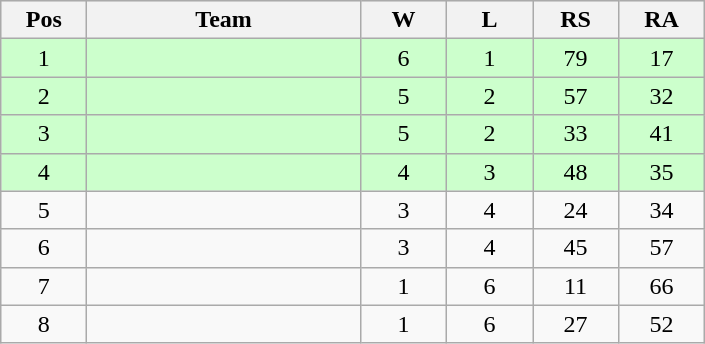<table class="wikitable gauche" style="text-align:center">
<tr bgcolor="e5e5e5">
<th width="50">Pos</th>
<th width="175">Team</th>
<th width="50">W</th>
<th width="50">L</th>
<th width="50">RS</th>
<th width="50">RA</th>
</tr>
<tr bgcolor=ccffcc>
<td>1</td>
<td align=left></td>
<td>6</td>
<td>1</td>
<td>79</td>
<td>17</td>
</tr>
<tr bgcolor=ccffcc>
<td>2</td>
<td align=left></td>
<td>5</td>
<td>2</td>
<td>57</td>
<td>32</td>
</tr>
<tr bgcolor=ccffcc>
<td>3</td>
<td align=left></td>
<td>5</td>
<td>2</td>
<td>33</td>
<td>41</td>
</tr>
<tr bgcolor=ccffcc>
<td>4</td>
<td align=left></td>
<td>4</td>
<td>3</td>
<td>48</td>
<td>35</td>
</tr>
<tr>
<td>5</td>
<td align=left></td>
<td>3</td>
<td>4</td>
<td>24</td>
<td>34</td>
</tr>
<tr>
<td>6</td>
<td align=left></td>
<td>3</td>
<td>4</td>
<td>45</td>
<td>57</td>
</tr>
<tr>
<td>7</td>
<td align=left></td>
<td>1</td>
<td>6</td>
<td>11</td>
<td>66</td>
</tr>
<tr>
<td>8</td>
<td align=left></td>
<td>1</td>
<td>6</td>
<td>27</td>
<td>52</td>
</tr>
</table>
